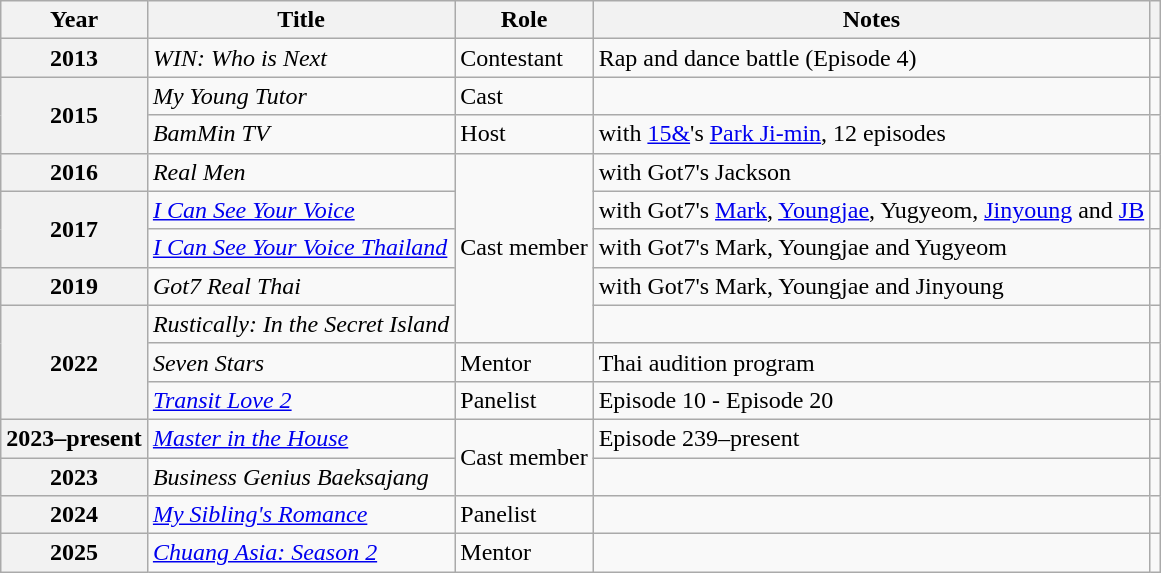<table class="wikitable sortable plainrowheaders">
<tr>
<th scope="col">Year</th>
<th scope="col">Title</th>
<th scope="col">Role</th>
<th scope="col">Notes</th>
<th scope="col" class="unsortable"></th>
</tr>
<tr>
<th scope="row">2013</th>
<td><em>WIN: Who is Next</em></td>
<td>Contestant</td>
<td>Rap and dance battle (Episode 4)</td>
<td></td>
</tr>
<tr>
<th scope="row"  rowspan="2">2015</th>
<td><em>My Young Tutor</em></td>
<td>Cast</td>
<td></td>
<td></td>
</tr>
<tr>
<td><em>BamMin TV</em></td>
<td>Host</td>
<td>with <a href='#'>15&</a>'s <a href='#'>Park Ji-min</a>, 12 episodes</td>
<td></td>
</tr>
<tr>
<th scope="row">2016</th>
<td><em>Real Men</em></td>
<td rowspan=5>Cast member</td>
<td>with Got7's Jackson</td>
<td></td>
</tr>
<tr>
<th scope="row" rowspan="2">2017</th>
<td><em><a href='#'>I Can See Your Voice</a></em></td>
<td>with Got7's <a href='#'>Mark</a>, <a href='#'>Youngjae</a>, Yugyeom, <a href='#'>Jinyoung</a> and <a href='#'>JB</a></td>
<td></td>
</tr>
<tr>
<td><em><a href='#'>I Can See Your Voice Thailand</a></em></td>
<td>with Got7's Mark, Youngjae and Yugyeom</td>
<td></td>
</tr>
<tr>
<th scope="row">2019</th>
<td><em>Got7 Real Thai</em></td>
<td>with Got7's Mark, Youngjae and Jinyoung</td>
<td></td>
</tr>
<tr>
<th scope="row" rowspan="3">2022</th>
<td><em>Rustically: In the Secret Island</em></td>
<td></td>
<td></td>
</tr>
<tr>
<td><em>Seven Stars</em></td>
<td>Mentor</td>
<td>Thai audition program</td>
<td></td>
</tr>
<tr>
<td><em><a href='#'>Transit Love 2</a></em></td>
<td>Panelist</td>
<td>Episode 10 - Episode 20</td>
<td></td>
</tr>
<tr>
<th scope="row">2023–present</th>
<td><em><a href='#'>Master in the House</a></em></td>
<td rowspan=2>Cast member</td>
<td>Episode 239–present</td>
<td></td>
</tr>
<tr>
<th scope="row">2023</th>
<td><em>Business Genius Baeksajang</em></td>
<td></td>
<td></td>
</tr>
<tr>
<th scope="row">2024</th>
<td><em><a href='#'>My Sibling's Romance</a></em></td>
<td>Panelist</td>
<td></td>
<td></td>
</tr>
<tr>
<th scope="row">2025</th>
<td><em><a href='#'>Chuang Asia: Season 2</a></em></td>
<td>Mentor</td>
<td></td>
<td></td>
</tr>
</table>
